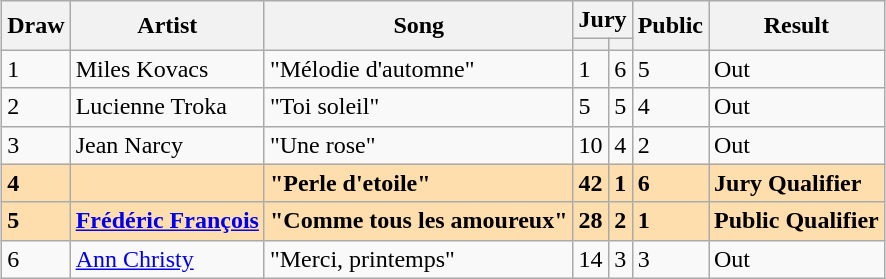<table class="sortable wikitable" style="margin: 1em auto 1em auto; text-align:left">
<tr>
<th rowspan="2">Draw</th>
<th rowspan="2">Artist</th>
<th rowspan="2">Song</th>
<th colspan="2">Jury</th>
<th rowspan="2">Public</th>
<th rowspan="2">Result</th>
</tr>
<tr>
<th><small></small></th>
<th><small></small></th>
</tr>
<tr>
<td>1</td>
<td>Miles Kovacs</td>
<td>"Mélodie d'automne"</td>
<td>1</td>
<td>6</td>
<td>5</td>
<td>Out</td>
</tr>
<tr>
<td>2</td>
<td>Lucienne Troka</td>
<td>"Toi soleil"</td>
<td>5</td>
<td>5</td>
<td>4</td>
<td>Out</td>
</tr>
<tr>
<td>3</td>
<td>Jean Narcy</td>
<td>"Une rose"</td>
<td>10</td>
<td>4</td>
<td>2</td>
<td>Out</td>
</tr>
<tr style="font-weight:bold; background:navajowhite;">
<td>4</td>
<td></td>
<td>"Perle d'etoile"</td>
<td>42</td>
<td>1</td>
<td>6</td>
<td>Jury Qualifier</td>
</tr>
<tr style="font-weight:bold; background:navajowhite;">
<td>5</td>
<td><a href='#'>Frédéric François</a></td>
<td>"Comme tous les amoureux"</td>
<td>28</td>
<td>2</td>
<td>1</td>
<td>Public Qualifier</td>
</tr>
<tr>
<td>6</td>
<td><a href='#'>Ann Christy</a></td>
<td>"Merci, printemps"</td>
<td>14</td>
<td>3</td>
<td>3</td>
<td>Out</td>
</tr>
</table>
